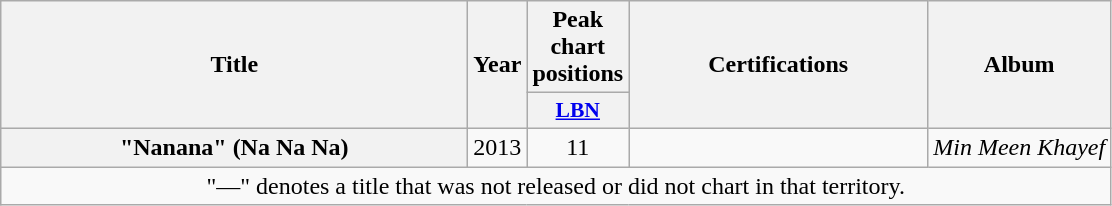<table class="wikitable plainrowheaders" style="text-align: center;">
<tr>
<th scope="col" rowspan="2" style="width:19em;">Title</th>
<th scope="col" rowspan="2">Year</th>
<th scope="col" colspan="1">Peak chart positions</th>
<th scope="col" rowspan="2" style="width:12em;">Certifications</th>
<th rowspan="2">Album</th>
</tr>
<tr>
<th scope="col" style="width:3em;font-size:90%;"><a href='#'>LBN</a><br></th>
</tr>
<tr>
<th scope="row">"Nanana" (Na Na Na)</th>
<td rowspan="1">2013</td>
<td>11</td>
<td></td>
<td><em>Min Meen Khayef</em></td>
</tr>
<tr>
<td colspan="13">"—" denotes a title that was not released or did not chart in that territory.</td>
</tr>
</table>
